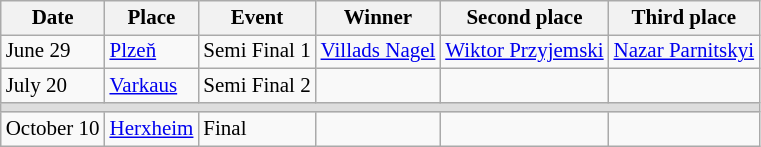<table class=wikitable style="font-size:14px">
<tr>
<th>Date</th>
<th>Place</th>
<th>Event</th>
<th>Winner</th>
<th>Second place</th>
<th>Third place</th>
</tr>
<tr>
<td>June 29</td>
<td> <a href='#'>Plzeň</a></td>
<td>Semi Final 1</td>
<td> <a href='#'>Villads Nagel</a></td>
<td> <a href='#'>Wiktor Przyjemski</a></td>
<td> <a href='#'>Nazar Parnitskyi</a></td>
</tr>
<tr>
<td>July 20</td>
<td> <a href='#'>Varkaus</a></td>
<td>Semi Final 2</td>
<td></td>
<td></td>
<td></td>
</tr>
<tr bgcolor=#DDDDDD>
<td colspan=7></td>
</tr>
<tr>
<td>October 10</td>
<td> <a href='#'>Herxheim</a></td>
<td>Final</td>
<td></td>
<td></td>
<td></td>
</tr>
</table>
